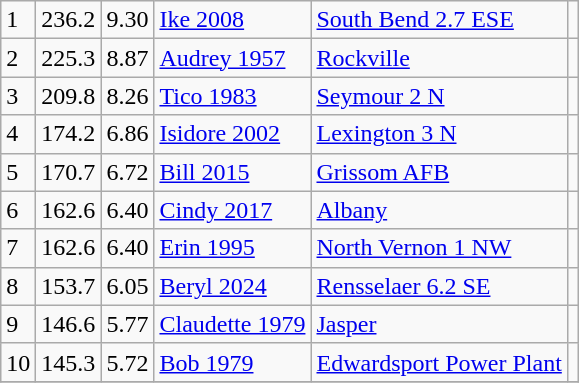<table class="wikitable">
<tr>
<td>1</td>
<td>236.2</td>
<td>9.30</td>
<td><a href='#'>Ike 2008</a></td>
<td><a href='#'>South Bend 2.7 ESE</a></td>
<td></td>
</tr>
<tr>
<td>2</td>
<td>225.3</td>
<td>8.87</td>
<td><a href='#'>Audrey 1957</a></td>
<td><a href='#'>Rockville</a></td>
<td></td>
</tr>
<tr>
<td>3</td>
<td>209.8</td>
<td>8.26</td>
<td><a href='#'>Tico 1983</a></td>
<td><a href='#'>Seymour 2 N</a></td>
<td></td>
</tr>
<tr>
<td>4</td>
<td>174.2</td>
<td>6.86</td>
<td><a href='#'>Isidore 2002</a></td>
<td><a href='#'>Lexington 3 N</a></td>
<td></td>
</tr>
<tr>
<td>5</td>
<td>170.7</td>
<td>6.72</td>
<td><a href='#'>Bill 2015</a></td>
<td><a href='#'>Grissom AFB</a></td>
<td></td>
</tr>
<tr>
<td>6</td>
<td>162.6</td>
<td>6.40</td>
<td><a href='#'>Cindy 2017</a></td>
<td><a href='#'>Albany</a></td>
<td></td>
</tr>
<tr>
<td>7</td>
<td>162.6</td>
<td>6.40</td>
<td><a href='#'>Erin 1995</a></td>
<td><a href='#'>North Vernon 1 NW</a></td>
<td></td>
</tr>
<tr>
<td>8</td>
<td>153.7</td>
<td>6.05</td>
<td><a href='#'>Beryl 2024</a></td>
<td><a href='#'>Rensselaer 6.2 SE</a></td>
<td></td>
</tr>
<tr>
<td>9</td>
<td>146.6</td>
<td>5.77</td>
<td><a href='#'>Claudette 1979</a></td>
<td><a href='#'>Jasper</a></td>
<td></td>
</tr>
<tr>
<td>10</td>
<td>145.3</td>
<td>5.72</td>
<td><a href='#'>Bob 1979</a></td>
<td><a href='#'>Edwardsport Power Plant</a></td>
<td></td>
</tr>
<tr>
</tr>
</table>
